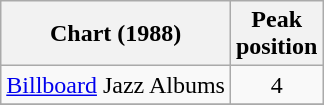<table class="wikitable">
<tr>
<th>Chart (1988)</th>
<th>Peak<br>position</th>
</tr>
<tr>
<td><a href='#'>Billboard</a> Jazz Albums</td>
<td align=center>4</td>
</tr>
<tr>
</tr>
</table>
